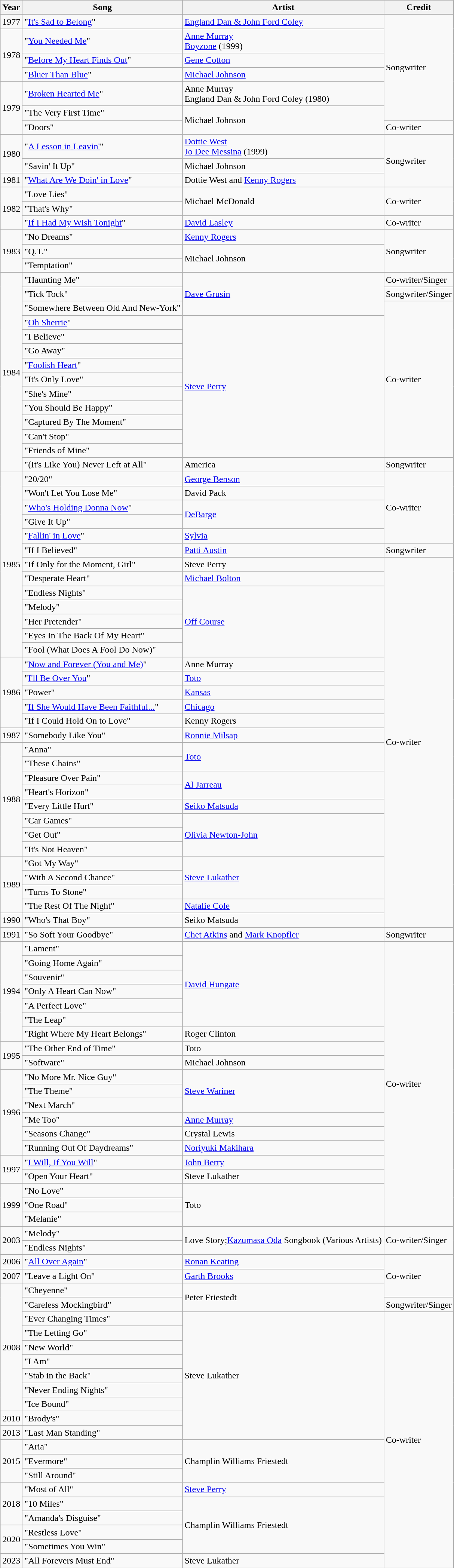<table class="wikitable sortable">
<tr>
<th>Year</th>
<th>Song</th>
<th>Artist</th>
<th>Credit</th>
</tr>
<tr>
<td rowspan+"1">1977</td>
<td>"<a href='#'>It's Sad to Belong</a>"</td>
<td><a href='#'>England Dan & John Ford Coley</a></td>
<td rowspan="6">Songwriter</td>
</tr>
<tr>
<td rowspan="3">1978</td>
<td>"<a href='#'>You Needed Me</a>"</td>
<td><a href='#'>Anne Murray</a><br><a href='#'>Boyzone</a> (1999)</td>
</tr>
<tr>
<td>"<a href='#'>Before My Heart Finds Out</a>"</td>
<td><a href='#'>Gene Cotton</a></td>
</tr>
<tr>
<td>"<a href='#'>Bluer Than Blue</a>"</td>
<td><a href='#'>Michael Johnson</a></td>
</tr>
<tr>
<td rowspan="3">1979</td>
<td>"<a href='#'>Broken Hearted Me</a>"</td>
<td>Anne Murray<br>England Dan & John Ford Coley (1980)</td>
</tr>
<tr>
<td>"The Very First Time"</td>
<td rowspan="2">Michael Johnson</td>
</tr>
<tr>
<td>"Doors"</td>
<td rowspan="1">Co-writer</td>
</tr>
<tr>
<td rowspan="2">1980</td>
<td>"<a href='#'>A Lesson in Leavin'</a>"</td>
<td><a href='#'>Dottie West</a><br><a href='#'>Jo Dee Messina</a> (1999)</td>
<td rowspan="3">Songwriter</td>
</tr>
<tr>
<td>"Savin' It Up"</td>
<td>Michael Johnson</td>
</tr>
<tr>
<td rowspan="1">1981</td>
<td>"<a href='#'>What Are We Doin' in Love</a>"</td>
<td>Dottie West and <a href='#'>Kenny Rogers</a></td>
</tr>
<tr>
<td rowspan="3">1982</td>
<td>"Love Lies"</td>
<td rowspan="2">Michael McDonald</td>
<td rowspan="2">Co-writer</td>
</tr>
<tr>
<td>"That's Why"</td>
</tr>
<tr>
<td>"<a href='#'>If I Had My Wish Tonight</a>"</td>
<td><a href='#'>David Lasley</a></td>
<td>Co-writer</td>
</tr>
<tr>
<td rowspan="3">1983</td>
<td>"No Dreams"</td>
<td><a href='#'>Kenny Rogers</a></td>
<td rowspan="3">Songwriter</td>
</tr>
<tr>
<td>"Q.T."</td>
<td rowspan="2">Michael Johnson</td>
</tr>
<tr>
<td>"Temptation"</td>
</tr>
<tr>
<td rowspan="14">1984</td>
<td>"Haunting Me"</td>
<td rowspan="3"><a href='#'>Dave Grusin</a></td>
<td>Co-writer/Singer</td>
</tr>
<tr>
<td>"Tick Tock"</td>
<td rowspan="1">Songwriter/Singer</td>
</tr>
<tr>
<td>"Somewhere Between Old And New-York"</td>
<td rowspan="11">Co-writer</td>
</tr>
<tr>
<td>"<a href='#'>Oh Sherrie</a>"</td>
<td rowspan="10"><a href='#'>Steve Perry</a></td>
</tr>
<tr>
<td>"I Believe"</td>
</tr>
<tr>
<td>"Go Away"</td>
</tr>
<tr>
<td>"<a href='#'>Foolish Heart</a>"</td>
</tr>
<tr>
<td>"It's Only Love"</td>
</tr>
<tr>
<td>"She's Mine"</td>
</tr>
<tr>
<td>"You Should Be Happy"</td>
</tr>
<tr>
<td>"Captured By The Moment"</td>
</tr>
<tr>
<td>"Can't Stop"</td>
</tr>
<tr>
<td>"Friends of Mine"</td>
</tr>
<tr>
<td>"(It's Like You) Never Left at All"</td>
<td>America</td>
<td>Songwriter</td>
</tr>
<tr>
<td rowspan="13">1985</td>
<td>"20/20"</td>
<td><a href='#'>George Benson</a></td>
<td rowspan="5">Co-writer</td>
</tr>
<tr>
<td>"Won't Let You Lose Me"</td>
<td>David Pack</td>
</tr>
<tr>
<td>"<a href='#'>Who's Holding Donna Now</a>"</td>
<td rowspan="2"><a href='#'>DeBarge</a></td>
</tr>
<tr>
<td>"Give It Up"</td>
</tr>
<tr>
<td>"<a href='#'>Fallin' in Love</a>"</td>
<td><a href='#'>Sylvia</a></td>
</tr>
<tr>
<td>"If I Believed"</td>
<td><a href='#'>Patti Austin</a></td>
<td>Songwriter</td>
</tr>
<tr>
<td>"If Only for the Moment, Girl"</td>
<td>Steve Perry</td>
<td rowspan="26">Co-writer</td>
</tr>
<tr>
<td>"Desperate Heart"</td>
<td><a href='#'>Michael Bolton</a></td>
</tr>
<tr>
<td>"Endless Nights"</td>
<td rowspan="5"><a href='#'>Off Course</a></td>
</tr>
<tr>
<td>"Melody"</td>
</tr>
<tr>
<td>"Her Pretender"</td>
</tr>
<tr>
<td>"Eyes In The Back Of My Heart"</td>
</tr>
<tr>
<td>"Fool (What Does A Fool Do Now)"</td>
</tr>
<tr>
<td rowspan="5">1986</td>
<td>"<a href='#'>Now and Forever (You and Me)</a>"</td>
<td>Anne Murray</td>
</tr>
<tr>
<td>"<a href='#'>I'll Be Over You</a>"</td>
<td><a href='#'>Toto</a></td>
</tr>
<tr>
<td>"Power"</td>
<td><a href='#'>Kansas</a></td>
</tr>
<tr>
<td>"<a href='#'>If She Would Have Been Faithful...</a>"</td>
<td><a href='#'>Chicago</a></td>
</tr>
<tr>
<td>"If I Could Hold On to Love"</td>
<td>Kenny Rogers</td>
</tr>
<tr>
<td>1987</td>
<td>"Somebody Like You"</td>
<td><a href='#'>Ronnie Milsap</a></td>
</tr>
<tr>
<td rowspan="8">1988</td>
<td>"Anna"</td>
<td rowspan="2"><a href='#'>Toto</a></td>
</tr>
<tr>
<td>"These Chains"</td>
</tr>
<tr>
<td>"Pleasure Over Pain"</td>
<td rowspan="2"><a href='#'>Al Jarreau</a></td>
</tr>
<tr>
<td>"Heart's Horizon"</td>
</tr>
<tr>
<td>"Every Little Hurt"</td>
<td rowspan="1"><a href='#'>Seiko Matsuda</a></td>
</tr>
<tr>
<td>"Car Games"</td>
<td rowspan="3"><a href='#'>Olivia Newton-John</a></td>
</tr>
<tr>
<td>"Get Out"</td>
</tr>
<tr>
<td>"It's Not Heaven"</td>
</tr>
<tr>
<td rowspan="4">1989</td>
<td>"Got My Way"</td>
<td rowspan="3"><a href='#'>Steve Lukather</a></td>
</tr>
<tr>
<td>"With A Second Chance"</td>
</tr>
<tr>
<td>"Turns To Stone"</td>
</tr>
<tr>
<td>"The Rest Of The Night"</td>
<td><a href='#'>Natalie Cole</a></td>
</tr>
<tr>
<td rowspan="1">1990</td>
<td>"Who's That Boy"</td>
<td rowspan="1">Seiko Matsuda</td>
</tr>
<tr>
<td scoperow="1">1991</td>
<td>"So Soft Your Goodbye"</td>
<td><a href='#'>Chet Atkins</a> and <a href='#'>Mark Knopfler</a></td>
<td>Songwriter</td>
</tr>
<tr>
<td rowspan="7">1994</td>
<td>"Lament"</td>
<td rowspan="6"><a href='#'>David Hungate</a></td>
<td rowspan="20">Co-writer</td>
</tr>
<tr>
<td>"Going Home Again"</td>
</tr>
<tr>
<td>"Souvenir"</td>
</tr>
<tr>
<td>"Only A Heart Can Now"</td>
</tr>
<tr>
<td>"A Perfect Love"</td>
</tr>
<tr>
<td>"The Leap"</td>
</tr>
<tr>
<td>"Right Where My Heart Belongs"</td>
<td>Roger Clinton</td>
</tr>
<tr>
<td rowspan="2">1995</td>
<td>"The Other End of Time"</td>
<td>Toto</td>
</tr>
<tr>
<td>"Software"</td>
<td>Michael Johnson</td>
</tr>
<tr>
<td rowspan="6">1996</td>
<td>"No More Mr. Nice Guy"</td>
<td rowspan="3"><a href='#'>Steve Wariner</a></td>
</tr>
<tr>
<td>"The Theme"</td>
</tr>
<tr>
<td>"Next March"</td>
</tr>
<tr>
<td>"Me Too"</td>
<td><a href='#'>Anne Murray</a></td>
</tr>
<tr>
<td>"Seasons Change"</td>
<td>Crystal Lewis</td>
</tr>
<tr>
<td>"Running Out Of Daydreams"</td>
<td><a href='#'>Noriyuki Makihara</a></td>
</tr>
<tr>
<td rowspan="2">1997</td>
<td>"<a href='#'>I Will, If You Will</a>"</td>
<td><a href='#'>John Berry</a></td>
</tr>
<tr>
<td>"Open Your Heart"</td>
<td>Steve Lukather</td>
</tr>
<tr>
<td rowspan="3">1999</td>
<td>"No Love"</td>
<td rowspan="3">Toto</td>
</tr>
<tr>
<td>"One Road"</td>
</tr>
<tr>
<td>"Melanie"</td>
</tr>
<tr>
<td rowspan="2">2003</td>
<td>"Melody"</td>
<td rowspan="2">Love Story;<a href='#'>Kazumasa Oda</a> Songbook (Various Artists)</td>
<td rowspan="2">Co-writer/Singer</td>
</tr>
<tr>
<td>"Endless Nights"</td>
</tr>
<tr>
<td scopeow="1">2006</td>
<td>"<a href='#'>All Over Again</a>"</td>
<td><a href='#'>Ronan Keating</a></td>
<td rowspan="3">Co-writer</td>
</tr>
<tr>
<td>2007</td>
<td>"Leave a Light On"</td>
<td><a href='#'>Garth Brooks</a></td>
</tr>
<tr>
<td rowspan="9">2008</td>
<td>"Cheyenne"</td>
<td rowspan="2">Peter Friestedt</td>
</tr>
<tr>
<td>"Careless Mockingbird"</td>
<td rowspan="1">Songwriter/Singer</td>
</tr>
<tr>
<td>"Ever Changing Times"</td>
<td rowspan="9">Steve Lukather</td>
<td rowspan="20">Co-writer</td>
</tr>
<tr>
<td>"The Letting Go"</td>
</tr>
<tr>
<td>"New World"</td>
</tr>
<tr>
<td>"I Am"</td>
</tr>
<tr>
<td>"Stab in the Back"</td>
</tr>
<tr>
<td>"Never Ending Nights"</td>
</tr>
<tr>
<td>"Ice Bound"</td>
</tr>
<tr>
<td>2010</td>
<td>"Brody's"</td>
</tr>
<tr>
<td>2013</td>
<td>"Last Man Standing"</td>
</tr>
<tr>
<td rowspan="3">2015</td>
<td>"Aria"</td>
<td rowspan="3">Champlin Williams Friestedt</td>
</tr>
<tr>
<td>"Evermore"</td>
</tr>
<tr>
<td>"Still Around"</td>
</tr>
<tr>
<td rowspan="3">2018</td>
<td>"Most of All" </td>
<td><a href='#'>Steve Perry</a></td>
</tr>
<tr>
<td>"10 Miles"</td>
<td rowspan="4">Champlin Williams Friestedt</td>
</tr>
<tr>
<td>"Amanda's Disguise"</td>
</tr>
<tr>
<td rowspan="2">2020</td>
<td>"Restless Love"</td>
</tr>
<tr>
<td>"Sometimes You Win"</td>
</tr>
<tr>
<td>2023</td>
<td>"All Forevers Must End"</td>
<td>Steve Lukather</td>
</tr>
</table>
